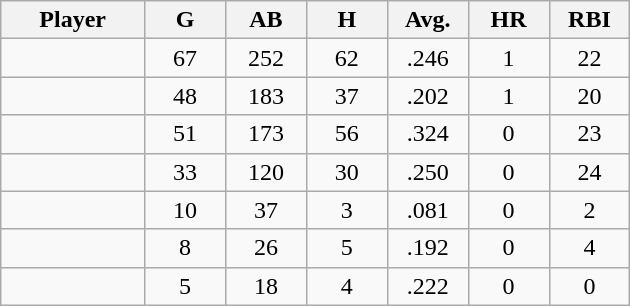<table class="wikitable sortable">
<tr>
<th bgcolor="#DDDDFF" width="16%">Player</th>
<th bgcolor="#DDDDFF" width="9%">G</th>
<th bgcolor="#DDDDFF" width="9%">AB</th>
<th bgcolor="#DDDDFF" width="9%">H</th>
<th bgcolor="#DDDDFF" width="9%">Avg.</th>
<th bgcolor="#DDDDFF" width="9%">HR</th>
<th bgcolor="#DDDDFF" width="9%">RBI</th>
</tr>
<tr align="center">
<td></td>
<td>67</td>
<td>252</td>
<td>62</td>
<td>.246</td>
<td>1</td>
<td>22</td>
</tr>
<tr align="center">
<td></td>
<td>48</td>
<td>183</td>
<td>37</td>
<td>.202</td>
<td>1</td>
<td>20</td>
</tr>
<tr align="center">
<td></td>
<td>51</td>
<td>173</td>
<td>56</td>
<td>.324</td>
<td>0</td>
<td>23</td>
</tr>
<tr align="center">
<td></td>
<td>33</td>
<td>120</td>
<td>30</td>
<td>.250</td>
<td>0</td>
<td>24</td>
</tr>
<tr align="center">
<td></td>
<td>10</td>
<td>37</td>
<td>3</td>
<td>.081</td>
<td>0</td>
<td>2</td>
</tr>
<tr align="center">
<td></td>
<td>8</td>
<td>26</td>
<td>5</td>
<td>.192</td>
<td>0</td>
<td>4</td>
</tr>
<tr align="center">
<td></td>
<td>5</td>
<td>18</td>
<td>4</td>
<td>.222</td>
<td>0</td>
<td>0</td>
</tr>
</table>
